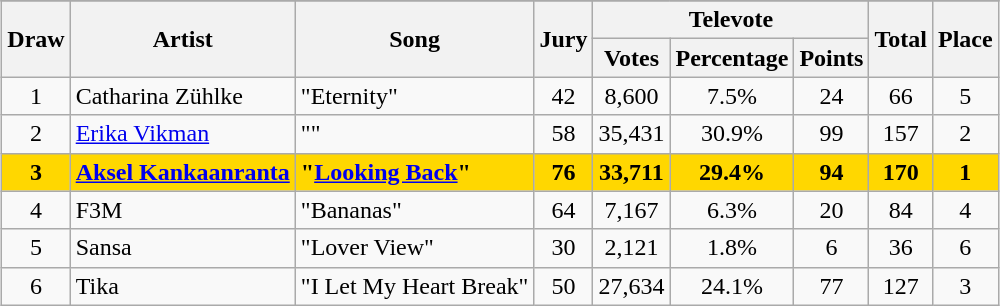<table class="sortable wikitable nowraplinks" style="margin: 1em auto 1em auto; text-align:center;">
<tr>
</tr>
<tr>
<th rowspan="2">Draw</th>
<th rowspan="2">Artist</th>
<th rowspan="2">Song</th>
<th rowspan="2">Jury</th>
<th colspan="3">Televote</th>
<th rowspan="2">Total</th>
<th rowspan="2">Place</th>
</tr>
<tr>
<th>Votes</th>
<th>Percentage</th>
<th>Points</th>
</tr>
<tr>
<td>1</td>
<td align="left">Catharina Zühlke</td>
<td align="left">"Eternity"</td>
<td>42</td>
<td>8,600</td>
<td>7.5%</td>
<td>24</td>
<td>66</td>
<td>5</td>
</tr>
<tr>
<td>2</td>
<td align="left"><a href='#'>Erika Vikman</a></td>
<td align="left">""</td>
<td>58</td>
<td>35,431</td>
<td>30.9%</td>
<td>99</td>
<td>157</td>
<td>2</td>
</tr>
<tr style="font-weight:bold; background:gold;">
<td>3</td>
<td align="left"><a href='#'>Aksel Kankaanranta</a></td>
<td align="left">"<a href='#'>Looking Back</a>"</td>
<td>76</td>
<td>33,711</td>
<td>29.4%</td>
<td>94</td>
<td>170</td>
<td>1</td>
</tr>
<tr>
<td>4</td>
<td align="left">F3M</td>
<td align="left">"Bananas"</td>
<td>64</td>
<td>7,167</td>
<td>6.3%</td>
<td>20</td>
<td>84</td>
<td>4</td>
</tr>
<tr>
<td>5</td>
<td align="left">Sansa</td>
<td align="left">"Lover View"</td>
<td>30</td>
<td>2,121</td>
<td>1.8%</td>
<td>6</td>
<td>36</td>
<td>6</td>
</tr>
<tr>
<td>6</td>
<td align="left">Tika</td>
<td align="left">"I Let My Heart Break"</td>
<td>50</td>
<td>27,634</td>
<td>24.1%</td>
<td>77</td>
<td>127</td>
<td>3</td>
</tr>
</table>
